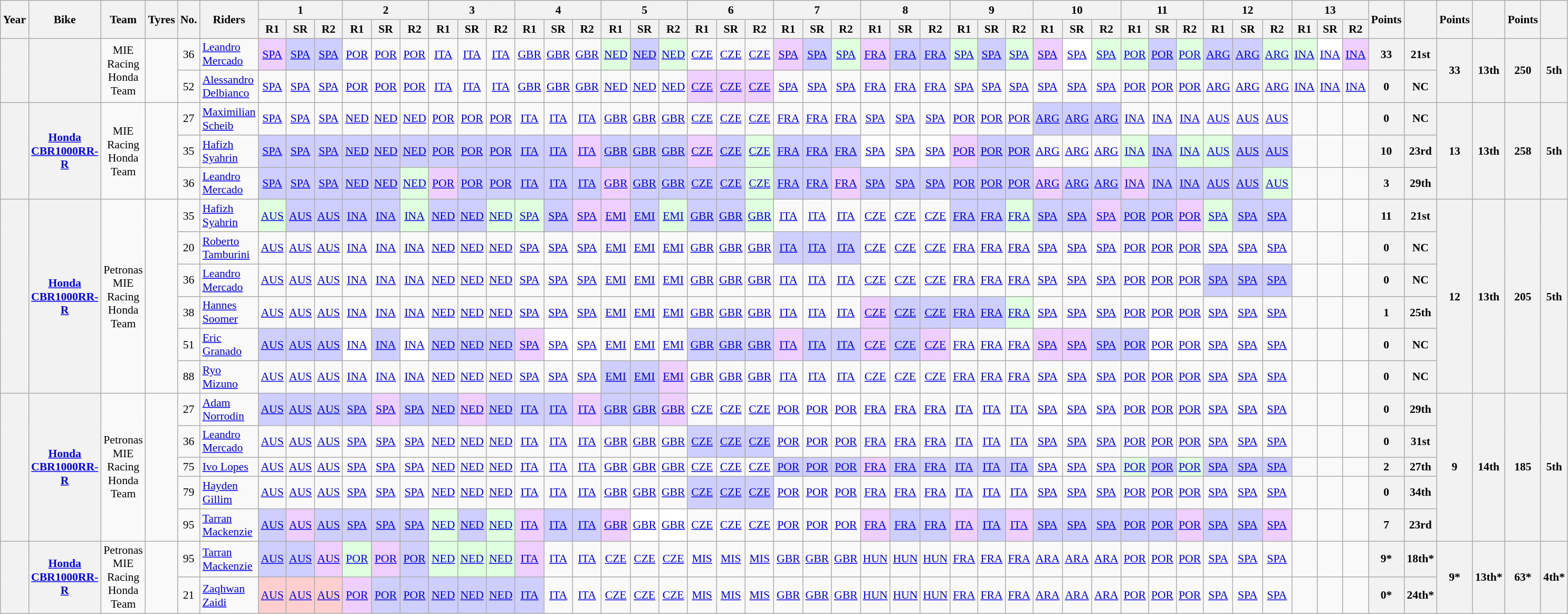<table class="wikitable" style="text-align:center; font-size:90%;">
<tr>
<th rowspan="2">Year</th>
<th rowspan="2">Bike</th>
<th rowspan="2">Team</th>
<th rowspan="2">Tyres</th>
<th rowspan="2">No.</th>
<th rowspan="2">Riders</th>
<th colspan="3">1</th>
<th colspan="3">2</th>
<th colspan="3">3</th>
<th colspan="3">4</th>
<th colspan="3">5</th>
<th colspan="3">6</th>
<th colspan="3">7</th>
<th colspan="3">8</th>
<th colspan="3">9</th>
<th colspan="3">10</th>
<th colspan="3">11</th>
<th colspan="3">12</th>
<th colspan="3">13</th>
<th rowspan="2">Points</th>
<th rowspan="2"></th>
<th rowspan="2">Points</th>
<th rowspan="2"></th>
<th rowspan="2">Points</th>
<th rowspan="2"></th>
</tr>
<tr>
<th>R1</th>
<th>SR</th>
<th>R2</th>
<th>R1</th>
<th>SR</th>
<th>R2</th>
<th>R1</th>
<th>SR</th>
<th>R2</th>
<th>R1</th>
<th>SR</th>
<th>R2</th>
<th>R1</th>
<th>SR</th>
<th>R2</th>
<th>R1</th>
<th>SR</th>
<th>R2</th>
<th>R1</th>
<th>SR</th>
<th>R2</th>
<th>R1</th>
<th>SR</th>
<th>R2</th>
<th>R1</th>
<th>SR</th>
<th>R2</th>
<th>R1</th>
<th>SR</th>
<th>R2</th>
<th>R1</th>
<th>SR</th>
<th>R2</th>
<th>R1</th>
<th>SR</th>
<th>R2</th>
<th>R1</th>
<th>SR</th>
<th>R2</th>
</tr>
<tr>
<th rowspan="2"></th>
<th rowspan="2"></th>
<td rowspan="2">MIE Racing Honda Team</td>
<td rowspan="2"></td>
<td>36</td>
<td style="text-align:left;"> <a href='#'>Leandro Mercado</a></td>
<td style="background:#efcfff;"><a href='#'>SPA</a><br></td>
<td style="background:#cfcfff;"><a href='#'>SPA</a><br></td>
<td style="background:#cfcfff;"><a href='#'>SPA</a><br></td>
<td><a href='#'>POR</a></td>
<td><a href='#'>POR</a></td>
<td><a href='#'>POR</a></td>
<td><a href='#'>ITA</a></td>
<td><a href='#'>ITA</a></td>
<td><a href='#'>ITA</a></td>
<td><a href='#'>GBR</a></td>
<td><a href='#'>GBR</a></td>
<td><a href='#'>GBR</a></td>
<td style="background:#dfffdf;"><a href='#'>NED</a><br></td>
<td style="background:#cfcfff;"><a href='#'>NED</a><br></td>
<td style="background:#dfffdf;"><a href='#'>NED</a><br></td>
<td><a href='#'>CZE</a></td>
<td><a href='#'>CZE</a></td>
<td><a href='#'>CZE</a></td>
<td style="background:#efcfff;"><a href='#'>SPA</a><br></td>
<td style="background:#cfcfff;"><a href='#'>SPA</a><br></td>
<td style="background:#dfffdf;"><a href='#'>SPA</a><br></td>
<td style="background:#efcfff;"><a href='#'>FRA</a><br></td>
<td style="background:#cfcfff;"><a href='#'>FRA</a><br></td>
<td style="background:#cfcfff;"><a href='#'>FRA</a><br></td>
<td style="background:#dfffdf;"><a href='#'>SPA</a><br></td>
<td style="background:#cfcfff;"><a href='#'>SPA</a><br></td>
<td style="background:#dfffdf;"><a href='#'>SPA</a><br></td>
<td style="background:#efcfff;"><a href='#'>SPA</a><br></td>
<td style="background:#ffffff;"><a href='#'>SPA</a><br></td>
<td style="background:#dfffdf;"><a href='#'>SPA</a><br></td>
<td style="background:#dfffdf;"><a href='#'>POR</a><br></td>
<td style="background:#cfcfff;"><a href='#'>POR</a><br></td>
<td style="background:#dfffdf;"><a href='#'>POR</a><br></td>
<td style="background:#cfcfff;"><a href='#'>ARG</a><br></td>
<td style="background:#cfcfff;"><a href='#'>ARG</a><br></td>
<td style="background:#dfffdf;"><a href='#'>ARG</a><br></td>
<td style="background:#dfffdf;"><a href='#'>INA</a><br></td>
<td style="background:#ffffff;"><a href='#'>INA</a><br></td>
<td style="background:#efcfff;"><a href='#'>INA</a><br></td>
<th>33</th>
<th>21st</th>
<th rowspan="2">33</th>
<th rowspan="2">13th</th>
<th rowspan="2">250</th>
<th rowspan="2">5th</th>
</tr>
<tr>
<td>52</td>
<td style="text-align:left;"> <a href='#'>Alessandro Delbianco</a></td>
<td><a href='#'>SPA</a></td>
<td><a href='#'>SPA</a></td>
<td><a href='#'>SPA</a></td>
<td><a href='#'>POR</a></td>
<td><a href='#'>POR</a></td>
<td><a href='#'>POR</a></td>
<td><a href='#'>ITA</a></td>
<td><a href='#'>ITA</a></td>
<td><a href='#'>ITA</a></td>
<td><a href='#'>GBR</a></td>
<td><a href='#'>GBR</a></td>
<td><a href='#'>GBR</a></td>
<td><a href='#'>NED</a></td>
<td><a href='#'>NED</a></td>
<td><a href='#'>NED</a></td>
<td style="background:#EFCFFF;"><a href='#'>CZE</a><br></td>
<td style="background:#EFCFFF;"><a href='#'>CZE</a><br></td>
<td style="background:#EFCFFF;"><a href='#'>CZE</a><br></td>
<td><a href='#'>SPA</a></td>
<td><a href='#'>SPA</a></td>
<td><a href='#'>SPA</a></td>
<td><a href='#'>FRA</a></td>
<td><a href='#'>FRA</a></td>
<td><a href='#'>FRA</a></td>
<td><a href='#'>SPA</a></td>
<td><a href='#'>SPA</a></td>
<td><a href='#'>SPA</a></td>
<td><a href='#'>SPA</a></td>
<td><a href='#'>SPA</a></td>
<td><a href='#'>SPA</a></td>
<td><a href='#'>POR</a></td>
<td><a href='#'>POR</a></td>
<td><a href='#'>POR</a></td>
<td><a href='#'>ARG</a></td>
<td><a href='#'>ARG</a></td>
<td><a href='#'>ARG</a></td>
<td><a href='#'>INA</a></td>
<td><a href='#'>INA</a></td>
<td><a href='#'>INA</a></td>
<th>0</th>
<th>NC</th>
</tr>
<tr>
<th rowspan="3"></th>
<th rowspan="3"><a href='#'>Honda CBR1000RR-R</a></th>
<td rowspan="3">MIE Racing Honda Team</td>
<td rowspan="3"></td>
<td>27</td>
<td style="text-align:left;"> <a href='#'>Maximilian Scheib</a></td>
<td><a href='#'>SPA</a></td>
<td><a href='#'>SPA</a></td>
<td><a href='#'>SPA</a></td>
<td><a href='#'>NED</a></td>
<td><a href='#'>NED</a></td>
<td><a href='#'>NED</a></td>
<td><a href='#'>POR</a></td>
<td><a href='#'>POR</a></td>
<td><a href='#'>POR</a></td>
<td><a href='#'>ITA</a></td>
<td><a href='#'>ITA</a></td>
<td><a href='#'>ITA</a></td>
<td><a href='#'>GBR</a></td>
<td><a href='#'>GBR</a></td>
<td><a href='#'>GBR</a></td>
<td><a href='#'>CZE</a></td>
<td><a href='#'>CZE</a></td>
<td><a href='#'>CZE</a></td>
<td><a href='#'>FRA</a></td>
<td><a href='#'>FRA</a></td>
<td><a href='#'>FRA</a></td>
<td><a href='#'>SPA</a></td>
<td><a href='#'>SPA</a></td>
<td><a href='#'>SPA</a></td>
<td><a href='#'>POR</a></td>
<td><a href='#'>POR</a></td>
<td><a href='#'>POR</a></td>
<td style="background:#cfcfff;"><a href='#'>ARG</a><br></td>
<td style="background:#cfcfff;"><a href='#'>ARG</a><br></td>
<td style="background:#cfcfff;"><a href='#'>ARG</a><br></td>
<td><a href='#'>INA</a></td>
<td><a href='#'>INA</a></td>
<td><a href='#'>INA</a></td>
<td><a href='#'>AUS</a></td>
<td><a href='#'>AUS</a></td>
<td><a href='#'>AUS</a></td>
<td></td>
<td></td>
<td></td>
<th>0</th>
<th>NC</th>
<th rowspan="3">13</th>
<th rowspan="3">13th</th>
<th rowspan="3">258</th>
<th rowspan="3">5th</th>
</tr>
<tr>
<td>35</td>
<td style="text-align:left;"> <a href='#'>Hafizh Syahrin</a></td>
<td style="background:#cfcfff;"><a href='#'>SPA</a><br></td>
<td style="background:#cfcfff;"><a href='#'>SPA</a><br></td>
<td style="background:#cfcfff;"><a href='#'>SPA</a><br></td>
<td style="background:#cfcfff;"><a href='#'>NED</a><br></td>
<td style="background:#cfcfff;"><a href='#'>NED</a><br></td>
<td style="background:#cfcfff;"><a href='#'>NED</a><br></td>
<td style="background:#cfcfff;"><a href='#'>POR</a><br></td>
<td style="background:#cfcfff;"><a href='#'>POR</a><br></td>
<td style="background:#cfcfff;"><a href='#'>POR</a><br></td>
<td style="background:#cfcfff;"><a href='#'>ITA</a><br></td>
<td style="background:#cfcfff;"><a href='#'>ITA</a><br></td>
<td style="background:#efcfff;"><a href='#'>ITA</a><br></td>
<td style="background:#cfcfff;"><a href='#'>GBR</a><br></td>
<td style="background:#cfcfff;"><a href='#'>GBR</a><br></td>
<td style="background:#cfcfff;"><a href='#'>GBR</a><br></td>
<td style="background:#efcfff;"><a href='#'>CZE</a><br></td>
<td style="background:#cfcfff;"><a href='#'>CZE</a><br></td>
<td style="background:#dfffdf;"><a href='#'>CZE</a><br></td>
<td style="background:#cfcfff;"><a href='#'>FRA</a><br></td>
<td style="background:#cfcfff;"><a href='#'>FRA</a><br></td>
<td style="background:#cfcfff;"><a href='#'>FRA</a><br></td>
<td style="background:#ffffff;"><a href='#'>SPA</a><br></td>
<td style="background:#ffffff;"><a href='#'>SPA</a><br></td>
<td style="background:#ffffff;"><a href='#'>SPA</a><br></td>
<td style="background:#efcfff;"><a href='#'>POR</a><br></td>
<td style="background:#cfcfff;"><a href='#'>POR</a><br></td>
<td style="background:#cfcfff;"><a href='#'>POR</a><br></td>
<td><a href='#'>ARG</a></td>
<td><a href='#'>ARG</a></td>
<td><a href='#'>ARG</a></td>
<td style="background:#dfffdf;"><a href='#'>INA</a><br></td>
<td style="background:#cfcfff;"><a href='#'>INA</a><br></td>
<td style="background:#dfffdf;"><a href='#'>INA</a><br></td>
<td style="background:#dfffdf;"><a href='#'>AUS</a><br></td>
<td style="background:#cfcfff;"><a href='#'>AUS</a><br></td>
<td style="background:#cfcfff;"><a href='#'>AUS</a><br></td>
<td></td>
<td></td>
<td></td>
<th>10</th>
<th>23rd</th>
</tr>
<tr>
<td>36</td>
<td style="text-align:left;"> <a href='#'>Leandro Mercado</a></td>
<td style="background:#cfcfff;"><a href='#'>SPA</a><br></td>
<td style="background:#cfcfff;"><a href='#'>SPA</a><br></td>
<td style="background:#cfcfff;"><a href='#'>SPA</a><br></td>
<td style="background:#cfcfff;"><a href='#'>NED</a><br></td>
<td style="background:#cfcfff;"><a href='#'>NED</a><br></td>
<td style="background:#dfffdf;"><a href='#'>NED</a><br></td>
<td style="background:#efcfff;"><a href='#'>POR</a><br></td>
<td style="background:#cfcfff;"><a href='#'>POR</a><br></td>
<td style="background:#cfcfff;"><a href='#'>POR</a><br></td>
<td style="background:#cfcfff;"><a href='#'>ITA</a><br></td>
<td style="background:#cfcfff;"><a href='#'>ITA</a><br></td>
<td style="background:#cfcfff;"><a href='#'>ITA</a><br></td>
<td style="background:#efcfff;"><a href='#'>GBR</a><br></td>
<td style="background:#cfcfff;"><a href='#'>GBR</a><br></td>
<td style="background:#cfcfff;"><a href='#'>GBR</a><br></td>
<td style="background:#cfcfff;"><a href='#'>CZE</a><br></td>
<td style="background:#cfcfff;"><a href='#'>CZE</a><br></td>
<td style="background:#dfffdf;"><a href='#'>CZE</a><br></td>
<td style="background:#cfcfff;"><a href='#'>FRA</a><br></td>
<td style="background:#cfcfff;"><a href='#'>FRA</a><br></td>
<td style="background:#efcfff;"><a href='#'>FRA</a><br></td>
<td style="background:#cfcfff;"><a href='#'>SPA</a><br></td>
<td style="background:#cfcfff;"><a href='#'>SPA</a><br></td>
<td style="background:#cfcfff;"><a href='#'>SPA</a><br></td>
<td style="background:#cfcfff;"><a href='#'>POR</a><br></td>
<td style="background:#cfcfff;"><a href='#'>POR</a><br></td>
<td style="background:#cfcfff;"><a href='#'>POR</a><br></td>
<td style="background:#efcfff;"><a href='#'>ARG</a><br></td>
<td style="background:#cfcfff;"><a href='#'>ARG</a><br></td>
<td style="background:#cfcfff;"><a href='#'>ARG</a><br></td>
<td style="background:#efcfff;"><a href='#'>INA</a><br></td>
<td style="background:#cfcfff;"><a href='#'>INA</a><br></td>
<td style="background:#cfcfff;"><a href='#'>INA</a><br></td>
<td style="background:#cfcfff;"><a href='#'>AUS</a><br></td>
<td style="background:#cfcfff;"><a href='#'>AUS</a><br></td>
<td style="background:#dfffdf;"><a href='#'>AUS</a><br></td>
<td></td>
<td></td>
<td></td>
<th>3</th>
<th>29th</th>
</tr>
<tr>
<th rowspan="6"></th>
<th rowspan="6"><a href='#'>Honda CBR1000RR-R</a></th>
<td rowspan="6">Petronas MIE Racing Honda Team</td>
<td rowspan="6"></td>
<td>35</td>
<td style="text-align:left;"> <a href='#'>Hafizh Syahrin</a></td>
<td style="background:#dfffdf;"><a href='#'>AUS</a><br></td>
<td style="background:#cfcfff;"><a href='#'>AUS</a><br></td>
<td style="background:#cfcfff;"><a href='#'>AUS</a><br></td>
<td style="background:#cfcfff;"><a href='#'>INA</a><br></td>
<td style="background:#cfcfff;"><a href='#'>INA</a><br></td>
<td style="background:#dfffdf;"><a href='#'>INA</a><br></td>
<td style="background:#cfcfff;"><a href='#'>NED</a><br></td>
<td style="background:#cfcfff;"><a href='#'>NED</a><br></td>
<td style="background:#dfffdf;"><a href='#'>NED</a><br></td>
<td style="background:#dfffdf;"><a href='#'>SPA</a><br></td>
<td style="background:#cfcfff;"><a href='#'>SPA</a><br></td>
<td style="background:#efcfff;"><a href='#'>SPA</a><br></td>
<td style="background:#efcfff;"><a href='#'>EMI</a><br></td>
<td style="background:#cfcfff;"><a href='#'>EMI</a><br></td>
<td style="background:#dfffdf;"><a href='#'>EMI</a><br></td>
<td style="background:#cfcfff;"><a href='#'>GBR</a><br></td>
<td style="background:#cfcfff;"><a href='#'>GBR</a><br></td>
<td style="background:#dfffdf;"><a href='#'>GBR</a><br></td>
<td><a href='#'>ITA</a></td>
<td><a href='#'>ITA</a></td>
<td><a href='#'>ITA</a></td>
<td><a href='#'>CZE</a></td>
<td><a href='#'>CZE</a></td>
<td><a href='#'>CZE</a></td>
<td style="background:#cfcfff;"><a href='#'>FRA</a><br></td>
<td style="background:#cfcfff;"><a href='#'>FRA</a><br></td>
<td style="background:#dfffdf;"><a href='#'>FRA</a><br></td>
<td style="background:#cfcfff;"><a href='#'>SPA</a><br></td>
<td style="background:#cfcfff;"><a href='#'>SPA</a><br></td>
<td style="background:#efcfff;"><a href='#'>SPA</a><br></td>
<td style="background:#cfcfff;"><a href='#'>POR</a><br></td>
<td style="background:#cfcfff;"><a href='#'>POR</a><br></td>
<td style="background:#efcfff;"><a href='#'>POR</a><br></td>
<td style="background:#dfffdf;"><a href='#'>SPA</a><br></td>
<td style="background:#cfcfff;"><a href='#'>SPA</a><br></td>
<td style="background:#cfcfff;"><a href='#'>SPA</a><br></td>
<td></td>
<td></td>
<td></td>
<th>11</th>
<th>21st</th>
<th rowspan="6">12</th>
<th rowspan="6">13th</th>
<th rowspan="6">205</th>
<th rowspan="6">5th</th>
</tr>
<tr>
<td>20</td>
<td style="text-align:left;"> <a href='#'>Roberto Tamburini</a></td>
<td><a href='#'>AUS</a></td>
<td><a href='#'>AUS</a></td>
<td><a href='#'>AUS</a></td>
<td><a href='#'>INA</a></td>
<td><a href='#'>INA</a></td>
<td><a href='#'>INA</a></td>
<td><a href='#'>NED</a></td>
<td><a href='#'>NED</a></td>
<td><a href='#'>NED</a></td>
<td><a href='#'>SPA</a></td>
<td><a href='#'>SPA</a></td>
<td><a href='#'>SPA</a></td>
<td><a href='#'>EMI</a></td>
<td><a href='#'>EMI</a></td>
<td><a href='#'>EMI</a></td>
<td><a href='#'>GBR</a></td>
<td><a href='#'>GBR</a></td>
<td><a href='#'>GBR</a></td>
<td style="background:#CFCFFF;"><a href='#'>ITA</a><br></td>
<td style="background:#CFCFFF;"><a href='#'>ITA</a><br></td>
<td style="background:#CFCFFF;"><a href='#'>ITA</a><br></td>
<td><a href='#'>CZE</a></td>
<td><a href='#'>CZE</a></td>
<td><a href='#'>CZE</a></td>
<td><a href='#'>FRA</a></td>
<td><a href='#'>FRA</a></td>
<td><a href='#'>FRA</a></td>
<td><a href='#'>SPA</a></td>
<td><a href='#'>SPA</a></td>
<td><a href='#'>SPA</a></td>
<td><a href='#'>POR</a></td>
<td><a href='#'>POR</a></td>
<td><a href='#'>POR</a></td>
<td><a href='#'>SPA</a></td>
<td><a href='#'>SPA</a></td>
<td><a href='#'>SPA</a></td>
<td></td>
<td></td>
<td></td>
<th>0</th>
<th>NC</th>
</tr>
<tr>
<td>36</td>
<td style="text-align:left;"> <a href='#'>Leandro Mercado</a></td>
<td><a href='#'>AUS</a></td>
<td><a href='#'>AUS</a></td>
<td><a href='#'>AUS</a></td>
<td><a href='#'>INA</a></td>
<td><a href='#'>INA</a></td>
<td><a href='#'>INA</a></td>
<td><a href='#'>NED</a></td>
<td><a href='#'>NED</a></td>
<td><a href='#'>NED</a></td>
<td><a href='#'>SPA</a></td>
<td><a href='#'>SPA</a></td>
<td><a href='#'>SPA</a></td>
<td><a href='#'>EMI</a></td>
<td><a href='#'>EMI</a></td>
<td><a href='#'>EMI</a></td>
<td><a href='#'>GBR</a></td>
<td><a href='#'>GBR</a></td>
<td><a href='#'>GBR</a></td>
<td><a href='#'>ITA</a></td>
<td><a href='#'>ITA</a></td>
<td><a href='#'>ITA</a></td>
<td><a href='#'>CZE</a></td>
<td><a href='#'>CZE</a></td>
<td><a href='#'>CZE</a></td>
<td><a href='#'>FRA</a></td>
<td><a href='#'>FRA</a></td>
<td><a href='#'>FRA</a></td>
<td><a href='#'>SPA</a></td>
<td><a href='#'>SPA</a></td>
<td><a href='#'>SPA</a></td>
<td><a href='#'>POR</a></td>
<td><a href='#'>POR</a></td>
<td><a href='#'>POR</a></td>
<td style="background:#CFCFFF;"><a href='#'>SPA</a><br></td>
<td style="background:#CFCFFF;"><a href='#'>SPA</a><br></td>
<td style="background:#CFCFFF;"><a href='#'>SPA</a><br></td>
<td></td>
<td></td>
<td></td>
<th>0</th>
<th>NC</th>
</tr>
<tr>
<td>38</td>
<td style="text-align:left;"> <a href='#'>Hannes Soomer</a></td>
<td><a href='#'>AUS</a></td>
<td><a href='#'>AUS</a></td>
<td><a href='#'>AUS</a></td>
<td><a href='#'>INA</a></td>
<td><a href='#'>INA</a></td>
<td><a href='#'>INA</a></td>
<td><a href='#'>NED</a></td>
<td><a href='#'>NED</a></td>
<td><a href='#'>NED</a></td>
<td><a href='#'>SPA</a></td>
<td><a href='#'>SPA</a></td>
<td><a href='#'>SPA</a></td>
<td><a href='#'>EMI</a></td>
<td><a href='#'>EMI</a></td>
<td><a href='#'>EMI</a></td>
<td><a href='#'>GBR</a></td>
<td><a href='#'>GBR</a></td>
<td><a href='#'>GBR</a></td>
<td><a href='#'>ITA</a></td>
<td><a href='#'>ITA</a></td>
<td><a href='#'>ITA</a></td>
<td style="background:#EFCFFF;"><a href='#'>CZE</a><br></td>
<td style="background:#CFCFFF;"><a href='#'>CZE</a><br></td>
<td style="background:#CFCFFF;"><a href='#'>CZE</a><br></td>
<td style="background:#CFCFFF;"><a href='#'>FRA</a><br></td>
<td style="background:#CFCFFF;"><a href='#'>FRA</a><br></td>
<td style="background:#DFFFDF;"><a href='#'>FRA</a><br></td>
<td><a href='#'>SPA</a></td>
<td><a href='#'>SPA</a></td>
<td><a href='#'>SPA</a></td>
<td><a href='#'>POR</a></td>
<td><a href='#'>POR</a></td>
<td><a href='#'>POR</a></td>
<td><a href='#'>SPA</a></td>
<td><a href='#'>SPA</a></td>
<td><a href='#'>SPA</a></td>
<td></td>
<td></td>
<td></td>
<th>1</th>
<th>25th</th>
</tr>
<tr>
<td>51</td>
<td style="text-align:left;"> <a href='#'>Eric Granado</a></td>
<td style="background:#cfcfff;"><a href='#'>AUS</a><br></td>
<td style="background:#cfcfff;"><a href='#'>AUS</a><br></td>
<td style="background:#cfcfff;"><a href='#'>AUS</a><br></td>
<td style="background:#ffffff;"><a href='#'>INA</a><br></td>
<td style="background:#cfcfff;"><a href='#'>INA</a><br></td>
<td style="background:#ffffff;"><a href='#'>INA</a><br></td>
<td style="background:#cfcfff;"><a href='#'>NED</a><br></td>
<td style="background:#cfcfff;"><a href='#'>NED</a><br></td>
<td style="background:#cfcfff;"><a href='#'>NED</a><br></td>
<td style="background:#efcfff;"><a href='#'>SPA</a><br></td>
<td style="background:#ffffff;"><a href='#'>SPA</a><br></td>
<td style="background:#ffffff;"><a href='#'>SPA</a><br></td>
<td><a href='#'>EMI</a></td>
<td><a href='#'>EMI</a></td>
<td><a href='#'>EMI</a></td>
<td style="background:#cfcfff;"><a href='#'>GBR</a><br></td>
<td style="background:#cfcfff;"><a href='#'>GBR</a><br></td>
<td style="background:#cfcfff;"><a href='#'>GBR</a><br></td>
<td style="background:#efcfff;"><a href='#'>ITA</a><br></td>
<td style="background:#cfcfff;"><a href='#'>ITA</a><br></td>
<td style="background:#cfcfff;"><a href='#'>ITA</a><br></td>
<td style="background:#efcfff;"><a href='#'>CZE</a><br></td>
<td style="background:#cfcfff;"><a href='#'>CZE</a><br></td>
<td style="background:#efcfff;"><a href='#'>CZE</a><br></td>
<td><a href='#'>FRA</a></td>
<td><a href='#'>FRA</a></td>
<td><a href='#'>FRA</a></td>
<td style="background:#efcfff;"><a href='#'>SPA</a><br></td>
<td style="background:#efcfff;"><a href='#'>SPA</a><br></td>
<td style="background:#cfcfff;"><a href='#'>SPA</a><br></td>
<td style="background:#cfcfff;"><a href='#'>POR</a><br></td>
<td style="background:#ffffff;"><a href='#'>POR</a><br></td>
<td style="background:#ffffff;"><a href='#'>POR</a><br></td>
<td><a href='#'>SPA</a></td>
<td><a href='#'>SPA</a></td>
<td><a href='#'>SPA</a></td>
<td></td>
<td></td>
<td></td>
<th>0</th>
<th>NC</th>
</tr>
<tr>
<td>88</td>
<td style="text-align:left;"> <a href='#'>Ryo Mizuno</a></td>
<td><a href='#'>AUS</a></td>
<td><a href='#'>AUS</a></td>
<td><a href='#'>AUS</a></td>
<td><a href='#'>INA</a></td>
<td><a href='#'>INA</a></td>
<td><a href='#'>INA</a></td>
<td><a href='#'>NED</a></td>
<td><a href='#'>NED</a></td>
<td><a href='#'>NED</a></td>
<td><a href='#'>SPA</a></td>
<td><a href='#'>SPA</a></td>
<td><a href='#'>SPA</a></td>
<td style="background:#CFCFFF;"><a href='#'>EMI</a><br></td>
<td style="background:#CFCFFF;"><a href='#'>EMI</a><br></td>
<td style="background:#EFCFFF;"><a href='#'>EMI</a><br></td>
<td><a href='#'>GBR</a></td>
<td><a href='#'>GBR</a></td>
<td><a href='#'>GBR</a></td>
<td><a href='#'>ITA</a></td>
<td><a href='#'>ITA</a></td>
<td><a href='#'>ITA</a></td>
<td><a href='#'>CZE</a></td>
<td><a href='#'>CZE</a></td>
<td><a href='#'>CZE</a></td>
<td><a href='#'>FRA</a></td>
<td><a href='#'>FRA</a></td>
<td><a href='#'>FRA</a></td>
<td><a href='#'>SPA</a></td>
<td><a href='#'>SPA</a></td>
<td><a href='#'>SPA</a></td>
<td><a href='#'>POR</a></td>
<td><a href='#'>POR</a></td>
<td><a href='#'>POR</a></td>
<td><a href='#'>SPA</a></td>
<td><a href='#'>SPA</a></td>
<td><a href='#'>SPA</a></td>
<td></td>
<td></td>
<td></td>
<th>0</th>
<th>NC</th>
</tr>
<tr>
<th rowspan="5"></th>
<th rowspan="5"><a href='#'>Honda CBR1000RR-R</a></th>
<td rowspan="5">Petronas MIE Racing Honda Team</td>
<td rowspan="5"></td>
<td>27</td>
<td style="text-align:left;"> <a href='#'>Adam Norrodin</a></td>
<td style="background:#CFCFFF;"><a href='#'>AUS</a><br></td>
<td style="background:#CFCFFF;"><a href='#'>AUS</a><br></td>
<td style="background:#CFCFFF;"><a href='#'>AUS</a><br></td>
<td style="background:#CFCFFF;"><a href='#'>SPA</a><br></td>
<td style="background:#EFCFFF;"><a href='#'>SPA</a><br></td>
<td style="background:#CFCFFF;"><a href='#'>SPA</a><br></td>
<td style="background:#CFCFFF;"><a href='#'>NED</a><br></td>
<td style="background:#EFCFFF;"><a href='#'>NED</a><br></td>
<td style="background:#CFCFFF;"><a href='#'>NED</a><br></td>
<td style="background:#CFCFFF;"><a href='#'>ITA</a><br></td>
<td style="background:#CFCFFF;"><a href='#'>ITA</a><br></td>
<td style="background:#EFCFFF;"><a href='#'>ITA</a><br></td>
<td style="background:#CFCFFF;"><a href='#'>GBR</a><br></td>
<td style="background:#CFCFFF;"><a href='#'>GBR</a><br></td>
<td style="background:#EFCFFF;"><a href='#'>GBR</a><br></td>
<td><a href='#'>CZE</a></td>
<td><a href='#'>CZE</a></td>
<td><a href='#'>CZE</a></td>
<td style="background:#FFFFFF;"><a href='#'>POR</a><br></td>
<td style="background:#FFFFFF;"><a href='#'>POR</a><br></td>
<td style="background:#FFFFFF;"><a href='#'>POR</a><br></td>
<td><a href='#'>FRA</a></td>
<td><a href='#'>FRA</a></td>
<td><a href='#'>FRA</a></td>
<td><a href='#'>ITA</a></td>
<td><a href='#'>ITA</a></td>
<td><a href='#'>ITA</a></td>
<td style="background:#FFFFFF;"><a href='#'>SPA</a><br></td>
<td style="background:#FFFFFF;"><a href='#'>SPA</a><br></td>
<td style="background:#FFFFFF;"><a href='#'>SPA</a><br></td>
<td><a href='#'>POR</a></td>
<td><a href='#'>POR</a></td>
<td><a href='#'>POR</a></td>
<td><a href='#'>SPA</a></td>
<td><a href='#'>SPA</a></td>
<td><a href='#'>SPA</a></td>
<td></td>
<td></td>
<td></td>
<th>0</th>
<th>29th</th>
<th rowspan="5">9</th>
<th rowspan="5">14th</th>
<th rowspan="5">185</th>
<th rowspan="5">5th</th>
</tr>
<tr>
<td>36</td>
<td style="text-align:left;"> <a href='#'>Leandro Mercado</a></td>
<td><a href='#'>AUS</a></td>
<td><a href='#'>AUS</a></td>
<td><a href='#'>AUS</a></td>
<td><a href='#'>SPA</a></td>
<td><a href='#'>SPA</a></td>
<td><a href='#'>SPA</a></td>
<td><a href='#'>NED</a></td>
<td><a href='#'>NED</a></td>
<td><a href='#'>NED</a></td>
<td><a href='#'>ITA</a></td>
<td><a href='#'>ITA</a></td>
<td><a href='#'>ITA</a></td>
<td><a href='#'>GBR</a></td>
<td><a href='#'>GBR</a></td>
<td><a href='#'>GBR</a></td>
<td style="background:#CFCFFF;"><a href='#'>CZE</a><br></td>
<td style="background:#CFCFFF;"><a href='#'>CZE</a><br></td>
<td style="background:#CFCFFF;"><a href='#'>CZE</a><br></td>
<td><a href='#'>POR</a></td>
<td><a href='#'>POR</a></td>
<td><a href='#'>POR</a></td>
<td><a href='#'>FRA</a></td>
<td><a href='#'>FRA</a></td>
<td><a href='#'>FRA</a></td>
<td><a href='#'>ITA</a></td>
<td><a href='#'>ITA</a></td>
<td><a href='#'>ITA</a></td>
<td><a href='#'>SPA</a></td>
<td><a href='#'>SPA</a></td>
<td><a href='#'>SPA</a></td>
<td><a href='#'>POR</a></td>
<td><a href='#'>POR</a></td>
<td><a href='#'>POR</a></td>
<td><a href='#'>SPA</a></td>
<td><a href='#'>SPA</a></td>
<td><a href='#'>SPA</a></td>
<td></td>
<td></td>
<td></td>
<th>0</th>
<th>31st</th>
</tr>
<tr>
<td>75</td>
<td style="text-align:left;"> <a href='#'>Ivo Lopes</a></td>
<td><a href='#'>AUS</a></td>
<td><a href='#'>AUS</a></td>
<td><a href='#'>AUS</a></td>
<td><a href='#'>SPA</a></td>
<td><a href='#'>SPA</a></td>
<td><a href='#'>SPA</a></td>
<td><a href='#'>NED</a></td>
<td><a href='#'>NED</a></td>
<td><a href='#'>NED</a></td>
<td><a href='#'>ITA</a></td>
<td><a href='#'>ITA</a></td>
<td><a href='#'>ITA</a></td>
<td><a href='#'>GBR</a></td>
<td><a href='#'>GBR</a></td>
<td><a href='#'>GBR</a></td>
<td><a href='#'>CZE</a></td>
<td><a href='#'>CZE</a></td>
<td><a href='#'>CZE</a></td>
<td style="background:#CFCFFF;"><a href='#'>POR</a><br></td>
<td style="background:#CFCFFF;"><a href='#'>POR</a><br></td>
<td style="background:#CFCFFF;"><a href='#'>POR</a><br></td>
<td style="background:#EFCFFF;"><a href='#'>FRA</a><br></td>
<td style="background:#CFCFFF;"><a href='#'>FRA</a><br></td>
<td style="background:#CFCFFF;"><a href='#'>FRA</a><br></td>
<td style="background:#CFCFFF;"><a href='#'>ITA</a><br></td>
<td style="background:#CFCFFF;"><a href='#'>ITA</a><br></td>
<td style="background:#CFCFFF;"><a href='#'>ITA</a><br></td>
<td><a href='#'>SPA</a></td>
<td><a href='#'>SPA</a></td>
<td><a href='#'>SPA</a></td>
<td style="background:#DFFFDF;"><a href='#'>POR</a><br></td>
<td style="background:#CFCFFF;"><a href='#'>POR</a><br></td>
<td style="background:#DFFFDF;"><a href='#'>POR</a><br></td>
<td style="background:#CFCFFF;"><a href='#'>SPA</a><br></td>
<td style="background:#CFCFFF;"><a href='#'>SPA</a><br></td>
<td style="background:#CFCFFF;"><a href='#'>SPA</a><br></td>
<td></td>
<td></td>
<td></td>
<th>2</th>
<th>27th</th>
</tr>
<tr>
<td>79</td>
<td style="text-align:left;"> <a href='#'>Hayden Gillim</a></td>
<td><a href='#'>AUS</a></td>
<td><a href='#'>AUS</a></td>
<td><a href='#'>AUS</a></td>
<td><a href='#'>SPA</a></td>
<td><a href='#'>SPA</a></td>
<td><a href='#'>SPA</a></td>
<td><a href='#'>NED</a></td>
<td><a href='#'>NED</a></td>
<td><a href='#'>NED</a></td>
<td><a href='#'>ITA</a></td>
<td><a href='#'>ITA</a></td>
<td><a href='#'>ITA</a></td>
<td><a href='#'>GBR</a></td>
<td><a href='#'>GBR</a></td>
<td><a href='#'>GBR</a></td>
<td style="background:#CFCFFF;"><a href='#'>CZE</a><br></td>
<td style="background:#CFCFFF;"><a href='#'>CZE</a><br></td>
<td style="background:#CFCFFF;"><a href='#'>CZE</a><br></td>
<td><a href='#'>POR</a></td>
<td><a href='#'>POR</a></td>
<td><a href='#'>POR</a></td>
<td><a href='#'>FRA</a></td>
<td><a href='#'>FRA</a></td>
<td><a href='#'>FRA</a></td>
<td><a href='#'>ITA</a></td>
<td><a href='#'>ITA</a></td>
<td><a href='#'>ITA</a></td>
<td><a href='#'>SPA</a></td>
<td><a href='#'>SPA</a></td>
<td><a href='#'>SPA</a></td>
<td><a href='#'>POR</a></td>
<td><a href='#'>POR</a></td>
<td><a href='#'>POR</a></td>
<td><a href='#'>SPA</a></td>
<td><a href='#'>SPA</a></td>
<td><a href='#'>SPA</a></td>
<td></td>
<td></td>
<td></td>
<th>0</th>
<th>34th</th>
</tr>
<tr>
<td>95</td>
<td style="text-align:left;"> <a href='#'>Tarran Mackenzie</a></td>
<td style="background:#CFCFFF;"><a href='#'>AUS</a><br></td>
<td style="background:#EFCFFF;"><a href='#'>AUS</a><br></td>
<td style="background:#CFCFFF;"><a href='#'>AUS</a><br></td>
<td style="background:#CFCFFF;"><a href='#'>SPA</a><br></td>
<td style="background:#CFCFFF;"><a href='#'>SPA</a><br></td>
<td style="background:#CFCFFF;"><a href='#'>SPA</a><br></td>
<td style="background:#DFFFDF;"><a href='#'>NED</a><br></td>
<td style="background:#CFCFFF;"><a href='#'>NED</a><br></td>
<td style="background:#DFFFDF;"><a href='#'>NED</a><br></td>
<td style="background:#EFCFFF;"><a href='#'>ITA</a><br></td>
<td style="background:#CFCFFF;"><a href='#'>ITA</a><br></td>
<td style="background:#CFCFFF;"><a href='#'>ITA</a><br></td>
<td style="background:#EFCFFF;"><a href='#'>GBR</a><br></td>
<td style="background:#FFFFFF;"><a href='#'>GBR</a><br></td>
<td style="background:#FFFFFF;"><a href='#'>GBR</a><br></td>
<td><a href='#'>CZE</a></td>
<td><a href='#'>CZE</a></td>
<td><a href='#'>CZE</a></td>
<td><a href='#'>POR</a></td>
<td><a href='#'>POR</a></td>
<td><a href='#'>POR</a></td>
<td style="background:#EFCFFF;"><a href='#'>FRA</a><br></td>
<td style="background:#CFCFFF;"><a href='#'>FRA</a><br></td>
<td style="background:#CFCFFF;"><a href='#'>FRA</a><br></td>
<td style="background:#EFCFFF;"><a href='#'>ITA</a><br></td>
<td style="background:#CFCFFF;"><a href='#'>ITA</a><br></td>
<td style="background:#EFCFFF;"><a href='#'>ITA</a><br></td>
<td style="background:#CFCFFF;"><a href='#'>SPA</a><br></td>
<td style="background:#CFCFFF;"><a href='#'>SPA</a><br></td>
<td style="background:#CFCFFF;"><a href='#'>SPA</a><br></td>
<td style="background:#CFCFFF;"><a href='#'>POR</a><br></td>
<td style="background:#CFCFFF;"><a href='#'>POR</a><br></td>
<td style="background:#EFCFFF;"><a href='#'>POR</a><br></td>
<td style="background:#CFCFFF;"><a href='#'>SPA</a><br></td>
<td style="background:#CFCFFF;"><a href='#'>SPA</a><br></td>
<td style="background:#EFCFFF;"><a href='#'>SPA</a><br></td>
<td></td>
<td></td>
<td></td>
<th>7</th>
<th>23rd</th>
</tr>
<tr>
<th rowspan="2"></th>
<th rowspan="2"><a href='#'>Honda CBR1000RR-R</a></th>
<td rowspan="2">Petronas MIE Racing Honda Team</td>
<td rowspan="2"></td>
<td>95</td>
<td style="text-align:left;"> <a href='#'>Tarran Mackenzie</a></td>
<td style="background:#CFCFFF;"><a href='#'>AUS</a><br></td>
<td style="background:#CFCFFF;"><a href='#'>AUS</a><br></td>
<td style="background:#EFCFFF;"><a href='#'>AUS</a><br></td>
<td style="background:#DFFFDF;"><a href='#'>POR</a><br></td>
<td style="background:#EFCFFF;"><a href='#'>POR</a><br></td>
<td style="background:#CFCFFF;"><a href='#'>POR</a><br></td>
<td style="background:#DFFFDF;"><a href='#'>NED</a><br></td>
<td style="background:#DFFFDF;"><a href='#'>NED</a><br></td>
<td style="background:#DFFFDF;"><a href='#'>NED</a><br></td>
<td style="background:#EFCFFF;"><a href='#'>ITA</a><br></td>
<td style="background:#;"><a href='#'>ITA</a><br></td>
<td style="background:#;"><a href='#'>ITA</a><br></td>
<td><a href='#'>CZE</a></td>
<td><a href='#'>CZE</a></td>
<td><a href='#'>CZE</a></td>
<td><a href='#'>MIS</a></td>
<td><a href='#'>MIS</a></td>
<td><a href='#'>MIS</a></td>
<td><a href='#'>GBR</a></td>
<td><a href='#'>GBR</a></td>
<td><a href='#'>GBR</a></td>
<td><a href='#'>HUN</a></td>
<td><a href='#'>HUN</a></td>
<td><a href='#'>HUN</a></td>
<td><a href='#'>FRA</a></td>
<td><a href='#'>FRA</a></td>
<td><a href='#'>FRA</a></td>
<td><a href='#'>ARA</a></td>
<td><a href='#'>ARA</a></td>
<td><a href='#'>ARA</a></td>
<td><a href='#'>POR</a></td>
<td><a href='#'>POR</a></td>
<td><a href='#'>POR</a></td>
<td><a href='#'>SPA</a></td>
<td><a href='#'>SPA</a></td>
<td><a href='#'>SPA</a></td>
<td></td>
<td></td>
<td></td>
<th>9*</th>
<th>18th*</th>
<th rowspan="2">9*</th>
<th rowspan="2">13th*</th>
<th rowspan="2">63*</th>
<th rowspan="2">4th*</th>
</tr>
<tr>
<td>21</td>
<td style="text-align:left;"> <a href='#'>Zaqhwan Zaidi</a></td>
<td style="background:#FFCFCF;"><a href='#'>AUS</a><br></td>
<td style="background:#FFCFCF;"><a href='#'>AUS</a><br></td>
<td style="background:#FFCFCF;"><a href='#'>AUS</a><br></td>
<td style="background:#EFCFFF;"><a href='#'>POR</a><br></td>
<td style="background:#CFCFFF;"><a href='#'>POR</a><br></td>
<td style="background:#CFCFFF;"><a href='#'>POR</a><br></td>
<td style="background:#CFCFFF;"><a href='#'>NED</a><br></td>
<td style="background:#CFCFFF;"><a href='#'>NED</a><br></td>
<td style="background:#CFCFFF;"><a href='#'>NED</a><br></td>
<td style="background:#CFCFFF;"><a href='#'>ITA</a><br></td>
<td style="background:#;"><a href='#'>ITA</a><br></td>
<td style="background:#;"><a href='#'>ITA</a><br></td>
<td><a href='#'>CZE</a></td>
<td><a href='#'>CZE</a></td>
<td><a href='#'>CZE</a></td>
<td><a href='#'>MIS</a></td>
<td><a href='#'>MIS</a></td>
<td><a href='#'>MIS</a></td>
<td><a href='#'>GBR</a></td>
<td><a href='#'>GBR</a></td>
<td><a href='#'>GBR</a></td>
<td><a href='#'>HUN</a></td>
<td><a href='#'>HUN</a></td>
<td><a href='#'>HUN</a></td>
<td><a href='#'>FRA</a></td>
<td><a href='#'>FRA</a></td>
<td><a href='#'>FRA</a></td>
<td><a href='#'>ARA</a></td>
<td><a href='#'>ARA</a></td>
<td><a href='#'>ARA</a></td>
<td><a href='#'>POR</a></td>
<td><a href='#'>POR</a></td>
<td><a href='#'>POR</a></td>
<td><a href='#'>SPA</a></td>
<td><a href='#'>SPA</a></td>
<td><a href='#'>SPA</a></td>
<td></td>
<td></td>
<td></td>
<th>0*</th>
<th>24th*</th>
</tr>
</table>
